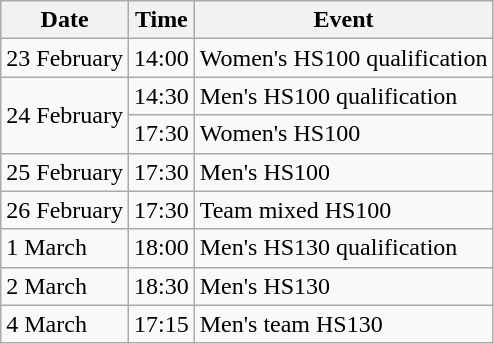<table class="wikitable">
<tr>
<th>Date</th>
<th>Time</th>
<th>Event</th>
</tr>
<tr>
<td>23 February</td>
<td>14:00</td>
<td>Women's HS100 qualification</td>
</tr>
<tr>
<td rowspan=2>24 February</td>
<td>14:30</td>
<td>Men's HS100 qualification</td>
</tr>
<tr>
<td>17:30</td>
<td>Women's HS100</td>
</tr>
<tr>
<td>25 February</td>
<td>17:30</td>
<td>Men's HS100</td>
</tr>
<tr>
<td>26 February</td>
<td>17:30</td>
<td>Team mixed HS100</td>
</tr>
<tr>
<td>1 March</td>
<td>18:00</td>
<td>Men's HS130 qualification</td>
</tr>
<tr>
<td>2 March</td>
<td>18:30</td>
<td>Men's HS130</td>
</tr>
<tr>
<td>4 March</td>
<td>17:15</td>
<td>Men's team HS130</td>
</tr>
</table>
